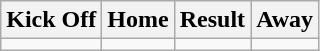<table class="wikitable" style="text-align:center;">
<tr>
<th scope="col">Kick Off</th>
<th scope="col">Home</th>
<th scope="col">Result</th>
<th scope="col">Away</th>
</tr>
<tr>
<td></td>
<td></td>
<td></td>
<td></td>
</tr>
</table>
